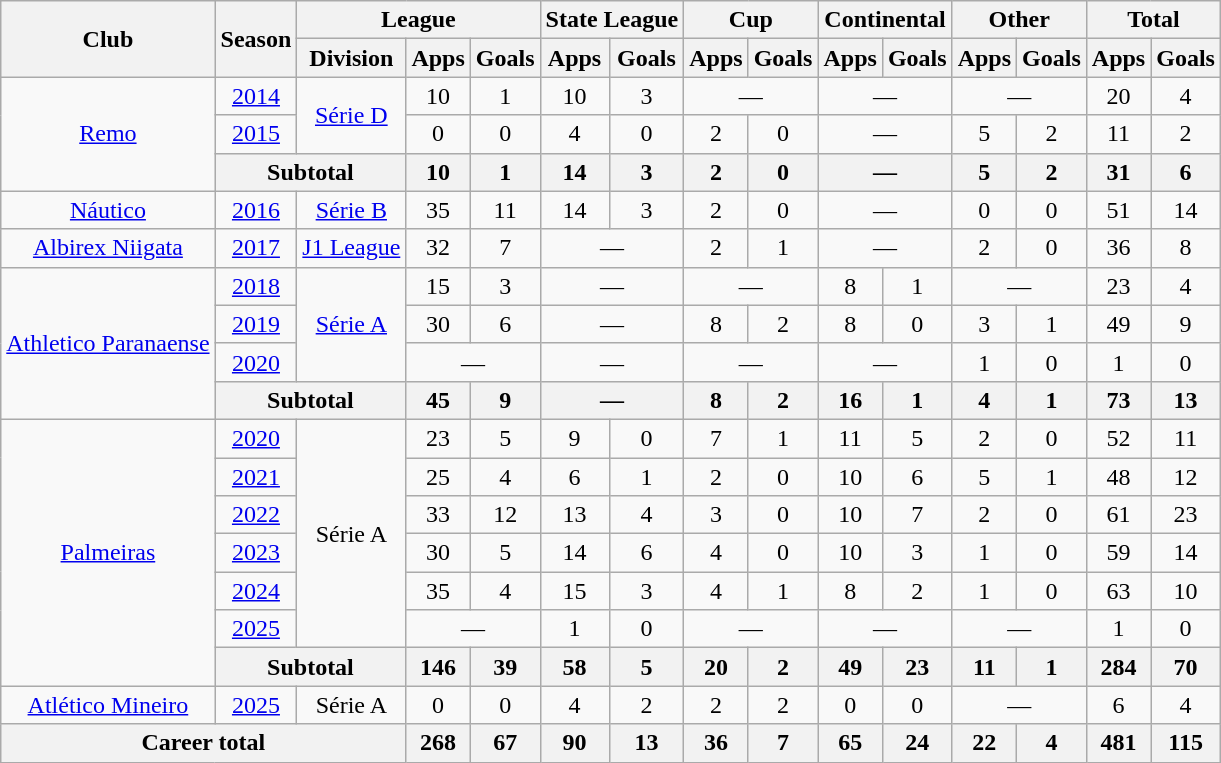<table class="wikitable" style="text-align: center;">
<tr>
<th rowspan="2">Club</th>
<th rowspan="2">Season</th>
<th colspan="3">League</th>
<th colspan="2">State League</th>
<th colspan="2">Cup</th>
<th colspan="2">Continental</th>
<th colspan="2">Other</th>
<th colspan="2">Total</th>
</tr>
<tr>
<th>Division</th>
<th>Apps</th>
<th>Goals</th>
<th>Apps</th>
<th>Goals</th>
<th>Apps</th>
<th>Goals</th>
<th>Apps</th>
<th>Goals</th>
<th>Apps</th>
<th>Goals</th>
<th>Apps</th>
<th>Goals</th>
</tr>
<tr>
<td rowspan="3" valign="center"><a href='#'>Remo</a></td>
<td><a href='#'>2014</a></td>
<td rowspan="2"><a href='#'>Série D</a></td>
<td>10</td>
<td>1</td>
<td>10</td>
<td>3</td>
<td colspan="2">—</td>
<td colspan="2">—</td>
<td colspan="2">—</td>
<td>20</td>
<td>4</td>
</tr>
<tr>
<td><a href='#'>2015</a></td>
<td>0</td>
<td>0</td>
<td>4</td>
<td>0</td>
<td>2</td>
<td>0</td>
<td colspan="2">—</td>
<td>5</td>
<td>2</td>
<td>11</td>
<td>2</td>
</tr>
<tr>
<th colspan="2">Subtotal</th>
<th>10</th>
<th>1</th>
<th>14</th>
<th>3</th>
<th>2</th>
<th>0</th>
<th colspan="2">—</th>
<th>5</th>
<th>2</th>
<th>31</th>
<th>6</th>
</tr>
<tr>
<td valign="center"><a href='#'>Náutico</a></td>
<td><a href='#'>2016</a></td>
<td><a href='#'>Série B</a></td>
<td>35</td>
<td>11</td>
<td>14</td>
<td>3</td>
<td>2</td>
<td>0</td>
<td colspan="2">—</td>
<td>0</td>
<td>0</td>
<td>51</td>
<td>14</td>
</tr>
<tr>
<td valign="center"><a href='#'>Albirex Niigata</a></td>
<td><a href='#'>2017</a></td>
<td><a href='#'>J1 League</a></td>
<td>32</td>
<td>7</td>
<td colspan="2">—</td>
<td>2</td>
<td>1</td>
<td colspan="2">—</td>
<td>2</td>
<td>0</td>
<td>36</td>
<td>8</td>
</tr>
<tr>
<td rowspan="4" valign="center"><a href='#'>Athletico Paranaense</a></td>
<td><a href='#'>2018</a></td>
<td rowspan="3"><a href='#'>Série A</a></td>
<td>15</td>
<td>3</td>
<td colspan="2">—</td>
<td colspan="2">—</td>
<td>8</td>
<td>1</td>
<td colspan="2">—</td>
<td>23</td>
<td>4</td>
</tr>
<tr>
<td><a href='#'>2019</a></td>
<td>30</td>
<td>6</td>
<td colspan="2">—</td>
<td>8</td>
<td>2</td>
<td>8</td>
<td>0</td>
<td>3</td>
<td>1</td>
<td>49</td>
<td>9</td>
</tr>
<tr>
<td><a href='#'>2020</a></td>
<td colspan="2">—</td>
<td colspan="2">—</td>
<td colspan="2">—</td>
<td colspan="2">—</td>
<td>1</td>
<td>0</td>
<td>1</td>
<td>0</td>
</tr>
<tr>
<th colspan="2">Subtotal</th>
<th>45</th>
<th>9</th>
<th colspan="2">—</th>
<th>8</th>
<th>2</th>
<th>16</th>
<th>1</th>
<th>4</th>
<th>1</th>
<th>73</th>
<th>13</th>
</tr>
<tr>
<td rowspan="7" valign="center"><a href='#'>Palmeiras</a></td>
<td><a href='#'>2020</a></td>
<td rowspan="6">Série A</td>
<td>23</td>
<td>5</td>
<td>9</td>
<td>0</td>
<td>7</td>
<td>1</td>
<td>11</td>
<td>5</td>
<td>2</td>
<td>0</td>
<td>52</td>
<td>11</td>
</tr>
<tr>
<td><a href='#'>2021</a></td>
<td>25</td>
<td>4</td>
<td>6</td>
<td>1</td>
<td>2</td>
<td>0</td>
<td>10</td>
<td>6</td>
<td>5</td>
<td>1</td>
<td>48</td>
<td>12</td>
</tr>
<tr>
<td><a href='#'>2022</a></td>
<td>33</td>
<td>12</td>
<td>13</td>
<td>4</td>
<td>3</td>
<td>0</td>
<td>10</td>
<td>7</td>
<td>2</td>
<td>0</td>
<td>61</td>
<td>23</td>
</tr>
<tr>
<td><a href='#'>2023</a></td>
<td>30</td>
<td>5</td>
<td>14</td>
<td>6</td>
<td>4</td>
<td>0</td>
<td>10</td>
<td>3</td>
<td>1</td>
<td>0</td>
<td>59</td>
<td>14</td>
</tr>
<tr>
<td><a href='#'>2024</a></td>
<td>35</td>
<td>4</td>
<td>15</td>
<td>3</td>
<td>4</td>
<td>1</td>
<td>8</td>
<td>2</td>
<td>1</td>
<td>0</td>
<td>63</td>
<td>10</td>
</tr>
<tr>
<td><a href='#'>2025</a></td>
<td colspan="2">—</td>
<td>1</td>
<td>0</td>
<td colspan="2">—</td>
<td colspan="2">—</td>
<td colspan="2">—</td>
<td>1</td>
<td>0</td>
</tr>
<tr>
<th colspan="2">Subtotal</th>
<th>146</th>
<th>39</th>
<th>58</th>
<th>5</th>
<th>20</th>
<th>2</th>
<th>49</th>
<th>23</th>
<th>11</th>
<th>1</th>
<th>284</th>
<th>70</th>
</tr>
<tr>
<td rowspan="1" valign="center"><a href='#'>Atlético Mineiro</a></td>
<td><a href='#'>2025</a></td>
<td rowspan="1">Série A</td>
<td>0</td>
<td>0</td>
<td>4</td>
<td>2</td>
<td>2</td>
<td>2</td>
<td>0</td>
<td>0</td>
<td colspan="2">—</td>
<td>6</td>
<td>4</td>
</tr>
<tr>
<th colspan="3"><strong>Career total</strong></th>
<th>268</th>
<th>67</th>
<th>90</th>
<th>13</th>
<th>36</th>
<th>7</th>
<th>65</th>
<th>24</th>
<th>22</th>
<th>4</th>
<th>481</th>
<th>115</th>
</tr>
</table>
